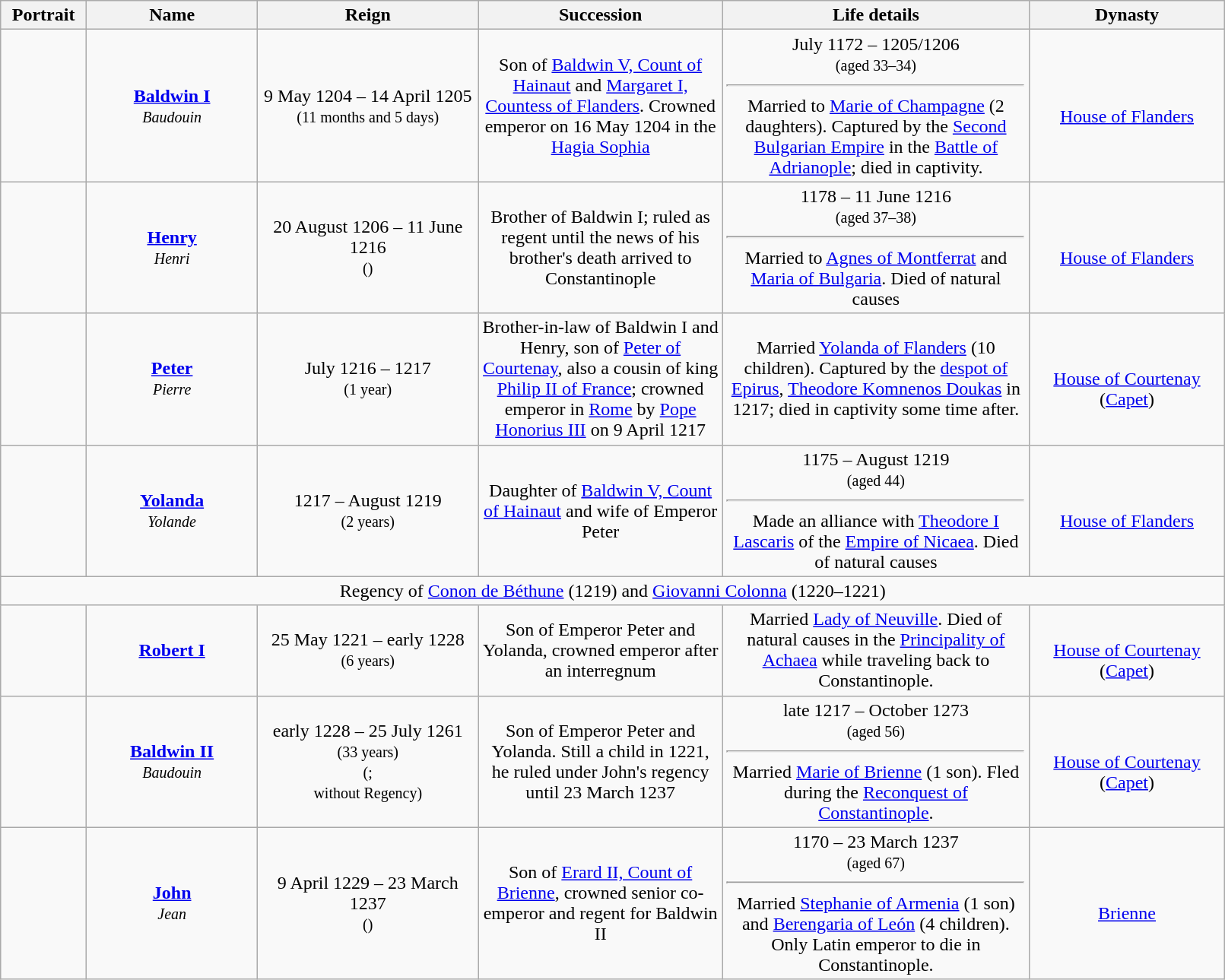<table class="wikitable" style="text-align:center; width:85%;">
<tr>
<th scope=col width="7%">Portrait</th>
<th scope=col width="14%">Name</th>
<th scope=col width="18%">Reign</th>
<th scope=col width="20%">Succession</th>
<th scope=col width="25%">Life details</th>
<th scope=col width="20%">Dynasty</th>
</tr>
<tr>
<td></td>
<td><strong><a href='#'>Baldwin I</a></strong><br><small><em>Baudouin</em></small></td>
<td>9 May 1204 – 14 April 1205<br><small>(11 months and 5 days)</small></td>
<td>Son of <a href='#'>Baldwin V, Count of Hainaut</a> and <a href='#'>Margaret I, Countess of Flanders</a>. Crowned emperor on 16 May 1204 in the <a href='#'>Hagia Sophia</a></td>
<td>July 1172 – 1205/1206<br><small>(aged 33–34)</small><hr>Married to <a href='#'>Marie of Champagne</a> (2 daughters). Captured by the <a href='#'>Second Bulgarian Empire</a> in the <a href='#'>Battle of Adrianople</a>; died in captivity.</td>
<td><br><a href='#'>House of Flanders</a></td>
</tr>
<tr>
<td></td>
<td><strong><a href='#'>Henry</a></strong><br><small><em>Henri</em></small></td>
<td>20 August 1206 – 11 June 1216<br><small>()</small></td>
<td>Brother of Baldwin I; ruled as regent until the news of his brother's death arrived to Constantinople</td>
<td>1178 – 11 June 1216<br><small>(aged 37–38)</small><hr>Married to <a href='#'>Agnes of Montferrat</a> and <a href='#'>Maria of Bulgaria</a>. Died of natural causes</td>
<td><br><a href='#'>House of Flanders</a></td>
</tr>
<tr>
<td></td>
<td><strong><a href='#'>Peter</a></strong><br><small><em>Pierre</em></small></td>
<td>July 1216 – 1217<br><small>(1 year)</small></td>
<td>Brother-in-law of Baldwin I and Henry, son of <a href='#'>Peter of Courtenay</a>, also a cousin of king <a href='#'>Philip II of France</a>; crowned emperor in <a href='#'>Rome</a> by <a href='#'>Pope Honorius III</a> on 9 April 1217</td>
<td>Married <a href='#'>Yolanda of Flanders</a> (10 children). Captured by the <a href='#'>despot of Epirus</a>, <a href='#'>Theodore Komnenos Doukas</a> in 1217; died in captivity some time after.</td>
<td><br><a href='#'>House of Courtenay</a> (<a href='#'>Capet</a>)</td>
</tr>
<tr>
<td></td>
<td><strong><a href='#'>Yolanda</a></strong><br><small><em>Yolande</em></small></td>
<td>1217 – August 1219<br><small>(2 years)</small></td>
<td>Daughter of <a href='#'>Baldwin V, Count of Hainaut</a> and wife of Emperor Peter</td>
<td>1175 – August 1219<br><small>(aged 44)</small><hr>Made an alliance with <a href='#'>Theodore I Lascaris</a> of the <a href='#'>Empire of Nicaea</a>. Died of natural causes</td>
<td><br><a href='#'>House of Flanders</a></td>
</tr>
<tr>
<td colspan="6">Regency of <a href='#'>Conon de Béthune</a> (1219) and <a href='#'>Giovanni Colonna</a> (1220–1221)</td>
</tr>
<tr>
<td></td>
<td><strong><a href='#'>Robert I</a></strong></td>
<td>25 May 1221 – early 1228<br><small>(6 years)</small></td>
<td>Son of Emperor Peter and Yolanda, crowned emperor after an interregnum</td>
<td>Married <a href='#'>Lady of Neuville</a>. Died of natural causes in the <a href='#'>Principality of Achaea</a> while traveling back to Constantinople.</td>
<td><br><a href='#'>House of Courtenay</a> (<a href='#'>Capet</a>)</td>
</tr>
<tr>
<td></td>
<td><strong><a href='#'>Baldwin II</a></strong><br><small><em>Baudouin</em></small></td>
<td>early 1228 – 25 July 1261<br><small>(33 years)</small><br><small>(;<br>without Regency)</small></td>
<td>Son of Emperor Peter and Yolanda. Still a child in 1221, he ruled under John's regency until 23 March 1237</td>
<td>late 1217 – October 1273<br><small>(aged 56)</small><hr>Married <a href='#'>Marie of Brienne</a> (1 son). Fled during the <a href='#'>Reconquest of Constantinople</a>.</td>
<td><br><a href='#'>House of Courtenay</a> (<a href='#'>Capet</a>)</td>
</tr>
<tr>
<td></td>
<td><strong><a href='#'>John</a></strong><br><small><em>Jean</em></small></td>
<td>9 April 1229 – 23 March 1237<br><small>()</small></td>
<td>Son of <a href='#'>Erard II, Count of Brienne</a>, crowned senior co-emperor and regent for Baldwin II</td>
<td>1170 – 23 March 1237<br><small>(aged 67)</small><hr>Married <a href='#'>Stephanie of Armenia</a> (1 son) and <a href='#'>Berengaria of León</a> (4 children). Only Latin emperor to die in Constantinople.</td>
<td><br><a href='#'>Brienne</a></td>
</tr>
</table>
